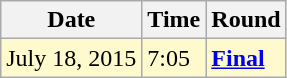<table class="wikitable">
<tr>
<th>Date</th>
<th>Time</th>
<th>Round</th>
</tr>
<tr style=background:lemonchiffon>
<td>July 18, 2015</td>
<td>7:05</td>
<td><strong><a href='#'>Final</a></strong></td>
</tr>
</table>
